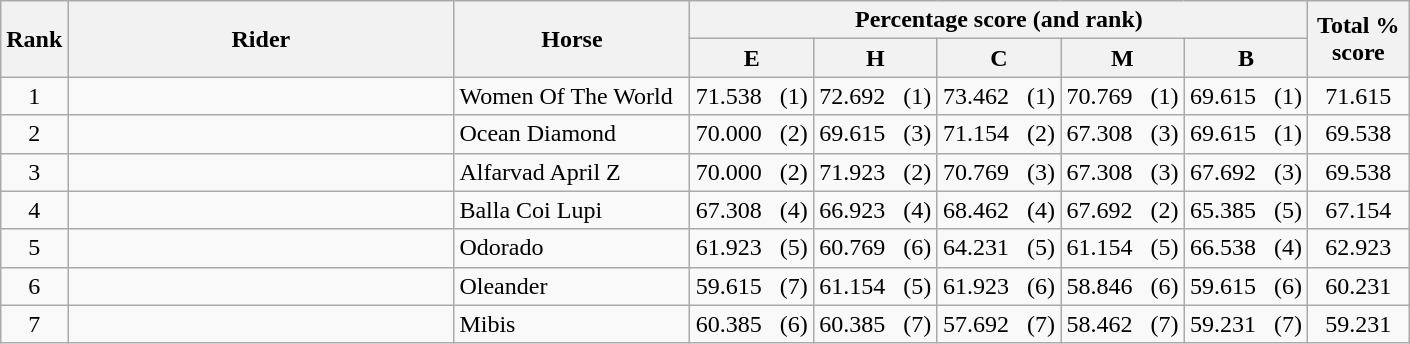<table class="wikitable" style="text-align:center">
<tr>
<th rowspan=2>Rank</th>
<th rowspan=2 width=250>Rider</th>
<th rowspan=2 width=150>Horse</th>
<th colspan=5>Percentage score (and rank)</th>
<th rowspan=2 width=60>Total % score</th>
</tr>
<tr>
<th width=75>E</th>
<th width=75>H</th>
<th width=75>C</th>
<th width=75>M</th>
<th width=75>B</th>
</tr>
<tr>
<td>1</td>
<td align=left></td>
<td align=left>Women Of The World</td>
<td>71.538   (1)</td>
<td>72.692   (1)</td>
<td>73.462   (1)</td>
<td>70.769   (1)</td>
<td>69.615   (1)</td>
<td>71.615</td>
</tr>
<tr>
<td>2</td>
<td align=left></td>
<td align=left>Ocean Diamond</td>
<td>70.000   (2)</td>
<td>69.615   (3)</td>
<td>71.154   (2)</td>
<td>67.308   (3)</td>
<td>69.615   (1)</td>
<td>69.538</td>
</tr>
<tr>
<td>3</td>
<td align=left></td>
<td align=left>Alfarvad April Z</td>
<td>70.000   (2)</td>
<td>71.923   (2)</td>
<td>70.769   (3)</td>
<td>67.308   (3)</td>
<td>67.692   (3)</td>
<td>69.538</td>
</tr>
<tr>
<td>4</td>
<td align=left></td>
<td align=left>Balla Coi Lupi</td>
<td>67.308   (4)</td>
<td>66.923   (4)</td>
<td>68.462   (4)</td>
<td>67.692   (2)</td>
<td>65.385   (5)</td>
<td>67.154</td>
</tr>
<tr>
<td>5</td>
<td align=left></td>
<td align=left>Odorado</td>
<td>61.923   (5)</td>
<td>60.769   (6)</td>
<td>64.231   (5)</td>
<td>61.154   (5)</td>
<td>66.538   (4)</td>
<td>62.923</td>
</tr>
<tr>
<td>6</td>
<td align=left></td>
<td align=left>Oleander</td>
<td>59.615   (7)</td>
<td>61.154   (5)</td>
<td>61.923   (6)</td>
<td>58.846   (6)</td>
<td>59.615   (6)</td>
<td>60.231</td>
</tr>
<tr>
<td>7</td>
<td align=left></td>
<td align=left>Mibis</td>
<td>60.385   (6)</td>
<td>60.385   (7)</td>
<td>57.692   (7)</td>
<td>58.462   (7)</td>
<td>59.231   (7)</td>
<td>59.231</td>
</tr>
</table>
